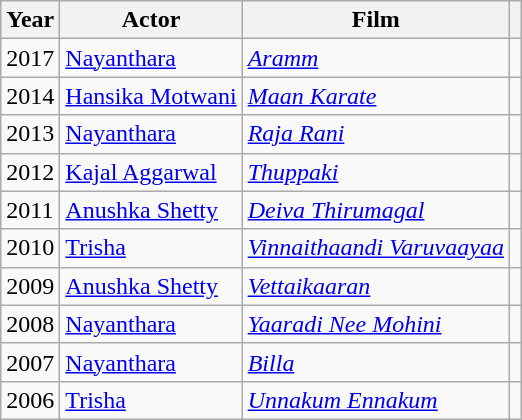<table class="wikitable sortable">
<tr>
<th>Year</th>
<th>Actor</th>
<th>Film</th>
<th class="unsortable"></th>
</tr>
<tr>
<td>2017</td>
<td><a href='#'>Nayanthara</a></td>
<td><em><a href='#'>Aramm</a></em></td>
<td style="text-align:center;"></td>
</tr>
<tr>
<td>2014</td>
<td><a href='#'>Hansika Motwani</a></td>
<td><em><a href='#'>Maan Karate</a></em></td>
<td style="text-align:center;"></td>
</tr>
<tr>
<td>2013</td>
<td><a href='#'>Nayanthara</a></td>
<td><em><a href='#'>Raja Rani</a></em></td>
<td style="text-align:center;"></td>
</tr>
<tr>
<td>2012</td>
<td><a href='#'>Kajal Aggarwal</a></td>
<td><em><a href='#'>Thuppaki</a></em></td>
<td style="text-align:center;"></td>
</tr>
<tr>
<td>2011</td>
<td><a href='#'>Anushka Shetty</a></td>
<td><em><a href='#'>Deiva Thirumagal</a></em></td>
<td style="text-align:center;"></td>
</tr>
<tr>
<td>2010</td>
<td><a href='#'>Trisha</a></td>
<td><em><a href='#'>Vinnaithaandi Varuvaayaa</a></em></td>
<td style="text-align:center;"></td>
</tr>
<tr>
<td>2009</td>
<td><a href='#'>Anushka Shetty</a></td>
<td><em><a href='#'>Vettaikaaran</a></em></td>
<td style="text-align:center;"></td>
</tr>
<tr>
<td>2008</td>
<td><a href='#'>Nayanthara</a></td>
<td><em><a href='#'>Yaaradi Nee Mohini</a></em></td>
<td style="text-align:center;"></td>
</tr>
<tr>
<td>2007</td>
<td><a href='#'>Nayanthara</a></td>
<td><em><a href='#'>Billa</a></em></td>
<td style="text-align:center;"></td>
</tr>
<tr>
<td>2006</td>
<td><a href='#'>Trisha</a></td>
<td><em><a href='#'>Unnakum Ennakum</a></em></td>
<td style="text-align:center;"></td>
</tr>
</table>
